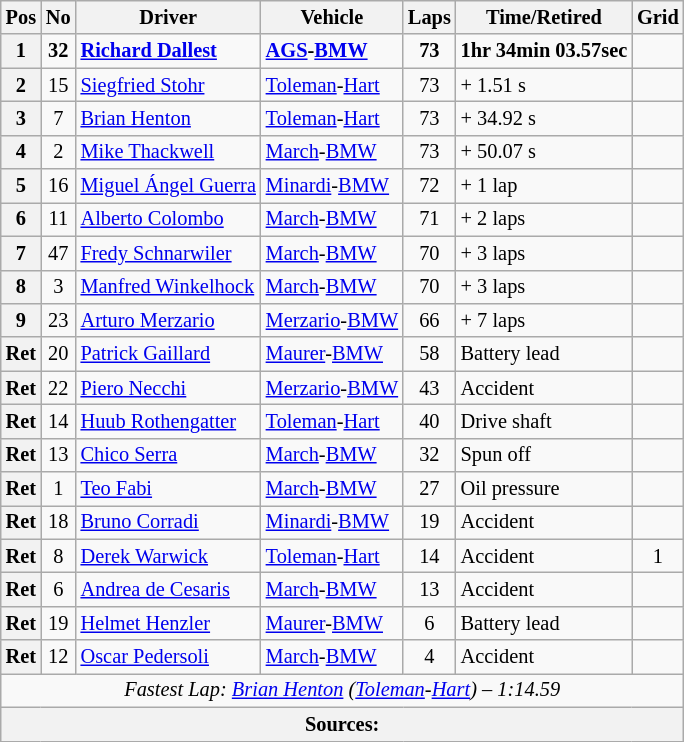<table class="wikitable" style="font-size: 85%;">
<tr>
<th>Pos</th>
<th>No</th>
<th>Driver</th>
<th>Vehicle</th>
<th>Laps</th>
<th>Time/Retired</th>
<th>Grid</th>
</tr>
<tr>
<th>1</th>
<td style="text-align:center;"><strong>32</strong></td>
<td> <strong><a href='#'>Richard Dallest</a></strong></td>
<td><strong><a href='#'>AGS</a>-<a href='#'>BMW</a></strong></td>
<td style="text-align:center;"><strong>73</strong></td>
<td><strong>1hr 34min 03.57sec</strong></td>
<td style="text-align:center;"><strong></strong></td>
</tr>
<tr>
<th>2</th>
<td style="text-align:center;">15</td>
<td> <a href='#'>Siegfried Stohr</a></td>
<td><a href='#'>Toleman</a>-<a href='#'>Hart</a></td>
<td style="text-align:center;">73</td>
<td>+ 1.51 s</td>
<td style="text-align:center;"></td>
</tr>
<tr>
<th>3</th>
<td style="text-align:center;">7</td>
<td> <a href='#'>Brian Henton</a></td>
<td><a href='#'>Toleman</a>-<a href='#'>Hart</a></td>
<td style="text-align:center;">73</td>
<td>+ 34.92 s</td>
<td style="text-align:center;"></td>
</tr>
<tr>
<th>4</th>
<td style="text-align:center;">2</td>
<td> <a href='#'>Mike Thackwell</a></td>
<td><a href='#'>March</a>-<a href='#'>BMW</a></td>
<td style="text-align:center;">73</td>
<td>+ 50.07 s</td>
<td style="text-align:center;"></td>
</tr>
<tr>
<th>5</th>
<td style="text-align:center;">16</td>
<td> <a href='#'>Miguel Ángel Guerra</a></td>
<td><a href='#'>Minardi</a>-<a href='#'>BMW</a></td>
<td style="text-align:center;">72</td>
<td>+ 1 lap</td>
<td style="text-align:center;"></td>
</tr>
<tr>
<th>6</th>
<td style="text-align:center;">11</td>
<td> <a href='#'>Alberto Colombo</a></td>
<td><a href='#'>March</a>-<a href='#'>BMW</a></td>
<td style="text-align:center;">71</td>
<td>+ 2 laps</td>
<td style="text-align:center;"></td>
</tr>
<tr>
<th>7</th>
<td style="text-align:center;">47</td>
<td> <a href='#'>Fredy Schnarwiler</a></td>
<td><a href='#'>March</a>-<a href='#'>BMW</a></td>
<td style="text-align:center;">70</td>
<td>+ 3 laps</td>
<td style="text-align:center;"></td>
</tr>
<tr>
<th>8</th>
<td style="text-align:center;">3</td>
<td> <a href='#'>Manfred Winkelhock</a></td>
<td><a href='#'>March</a>-<a href='#'>BMW</a></td>
<td style="text-align:center;">70</td>
<td>+ 3 laps</td>
<td style="text-align:center;"></td>
</tr>
<tr>
<th>9</th>
<td style="text-align:center;">23</td>
<td> <a href='#'>Arturo Merzario</a></td>
<td><a href='#'>Merzario</a>-<a href='#'>BMW</a></td>
<td style="text-align:center;">66</td>
<td>+ 7 laps</td>
<td style="text-align:center;"></td>
</tr>
<tr>
<th>Ret</th>
<td style="text-align:center;">20</td>
<td> <a href='#'>Patrick Gaillard</a></td>
<td><a href='#'>Maurer</a>-<a href='#'>BMW</a></td>
<td style="text-align:center;">58</td>
<td>Battery lead</td>
<td style="text-align:center;"></td>
</tr>
<tr>
<th>Ret</th>
<td style="text-align:center;">22</td>
<td> <a href='#'>Piero Necchi</a></td>
<td><a href='#'>Merzario</a>-<a href='#'>BMW</a></td>
<td style="text-align:center;">43</td>
<td>Accident</td>
<td style="text-align:center;"></td>
</tr>
<tr>
<th>Ret</th>
<td style="text-align:center;">14</td>
<td> <a href='#'>Huub Rothengatter</a></td>
<td><a href='#'>Toleman</a>-<a href='#'>Hart</a></td>
<td style="text-align:center;">40</td>
<td>Drive shaft</td>
<td style="text-align:center;"></td>
</tr>
<tr>
<th>Ret</th>
<td style="text-align:center;">13</td>
<td> <a href='#'>Chico Serra</a></td>
<td><a href='#'>March</a>-<a href='#'>BMW</a></td>
<td style="text-align:center;">32</td>
<td>Spun off</td>
<td style="text-align:center;"></td>
</tr>
<tr>
<th>Ret</th>
<td style="text-align:center;">1</td>
<td> <a href='#'>Teo Fabi</a></td>
<td><a href='#'>March</a>-<a href='#'>BMW</a></td>
<td style="text-align:center;">27</td>
<td>Oil pressure</td>
<td style="text-align:center;"></td>
</tr>
<tr>
<th>Ret</th>
<td style="text-align:center;">18</td>
<td> <a href='#'>Bruno Corradi</a></td>
<td><a href='#'>Minardi</a>-<a href='#'>BMW</a></td>
<td style="text-align:center;">19</td>
<td>Accident</td>
<td style="text-align:center;"></td>
</tr>
<tr>
<th>Ret</th>
<td style="text-align:center;">8</td>
<td> <a href='#'>Derek Warwick</a></td>
<td><a href='#'>Toleman</a>-<a href='#'>Hart</a></td>
<td style="text-align:center;">14</td>
<td>Accident</td>
<td style="text-align:center;">1</td>
</tr>
<tr>
<th>Ret</th>
<td style="text-align:center;">6</td>
<td> <a href='#'>Andrea de Cesaris</a></td>
<td><a href='#'>March</a>-<a href='#'>BMW</a></td>
<td style="text-align:center;">13</td>
<td>Accident</td>
<td style="text-align:center;"></td>
</tr>
<tr>
<th>Ret</th>
<td style="text-align:center;">19</td>
<td> <a href='#'>Helmet Henzler</a></td>
<td><a href='#'>Maurer</a>-<a href='#'>BMW</a></td>
<td style="text-align:center;">6</td>
<td>Battery lead</td>
<td style="text-align:center;"></td>
</tr>
<tr>
<th>Ret</th>
<td style="text-align:center;">12</td>
<td> <a href='#'>Oscar Pedersoli</a></td>
<td><a href='#'>March</a>-<a href='#'>BMW</a></td>
<td style="text-align:center;">4</td>
<td>Accident</td>
<td style="text-align:center;"></td>
</tr>
<tr>
<td colspan="8" style="text-align:center;"><em>Fastest Lap: <a href='#'>Brian Henton</a> (<a href='#'>Toleman</a>-<a href='#'>Hart</a>) – 1:14.59</em></td>
</tr>
<tr>
<th colspan="8">Sources:</th>
</tr>
</table>
